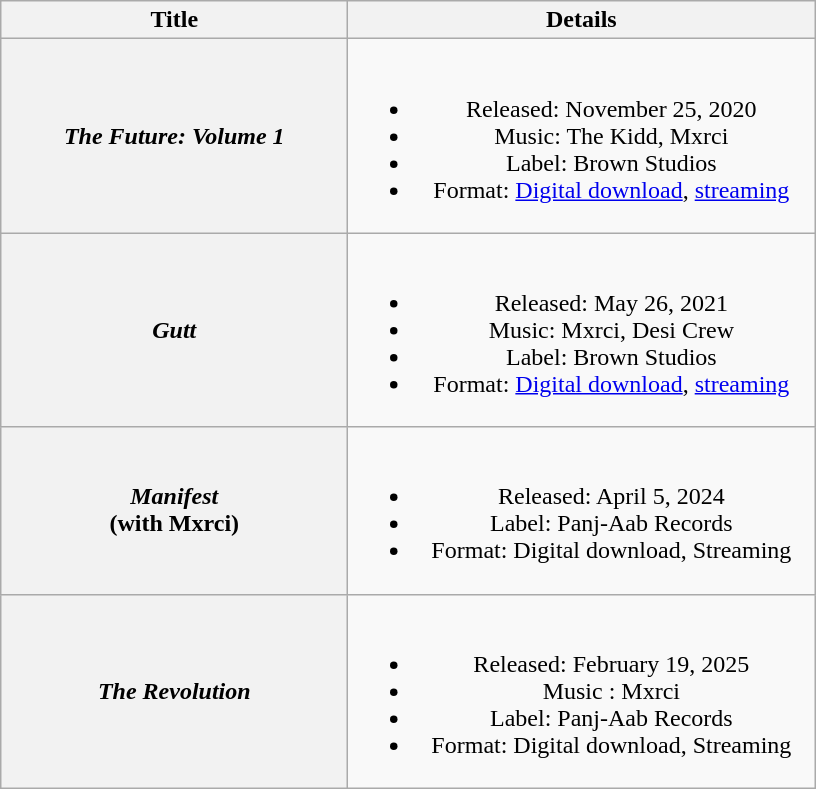<table class="wikitable plainrowheaders" style="text-align:center;">
<tr>
<th scope="col" style="width:14em;">Title</th>
<th scope="col" style="width:19em;">Details</th>
</tr>
<tr>
<th scope="row"><em>The Future: Volume 1</em></th>
<td><br><ul><li>Released: November 25, 2020</li><li>Music: The Kidd, Mxrci</li><li>Label: Brown Studios</li><li>Format: <a href='#'>Digital download</a>, <a href='#'>streaming</a></li></ul></td>
</tr>
<tr>
<th scope="row"><em>Gutt</em></th>
<td><br><ul><li>Released: May 26, 2021</li><li>Music: Mxrci, Desi Crew</li><li>Label: Brown Studios</li><li>Format: <a href='#'>Digital download</a>, <a href='#'>streaming</a></li></ul></td>
</tr>
<tr>
<th scope="row"><em>Manifest</em><br><span>(with Mxrci)</span></th>
<td><br><ul><li>Released: April 5, 2024</li><li>Label: Panj-Aab Records</li><li>Format: Digital download, Streaming</li></ul></td>
</tr>
<tr>
<th scope="row"><em>The Revolution</em></th>
<td><br><ul><li>Released: February 19, 2025</li><li>Music : Mxrci</li><li>Label: Panj-Aab Records</li><li>Format: Digital download, Streaming</li></ul></td>
</tr>
</table>
